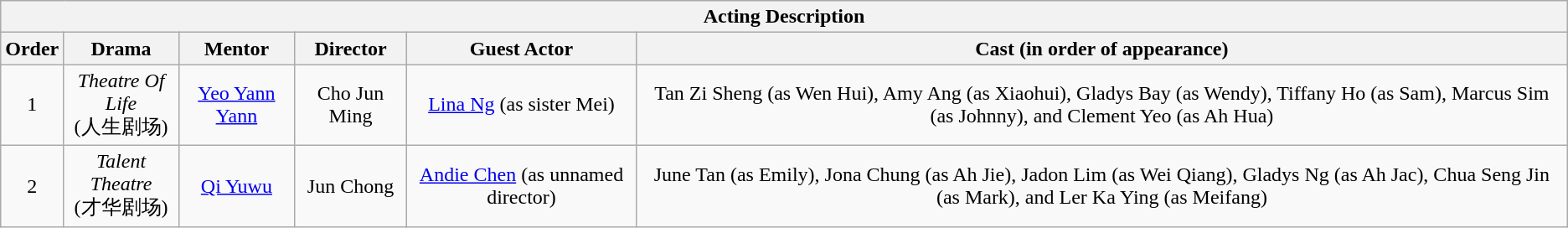<table class= "wikitable plainrowheaders" style="text-align: center;">
<tr>
<th colspan=6>Acting Description</th>
</tr>
<tr>
<th>Order</th>
<th>Drama</th>
<th>Mentor</th>
<th>Director</th>
<th>Guest Actor</th>
<th>Cast (in order of appearance)</th>
</tr>
<tr>
<td>1</td>
<td><em>Theatre Of Life</em><br>(人生剧场)</td>
<td><a href='#'>Yeo Yann Yann</a></td>
<td>Cho Jun Ming</td>
<td><a href='#'>Lina Ng</a> (as sister Mei)</td>
<td>Tan Zi Sheng (as Wen Hui), Amy Ang (as Xiaohui), Gladys Bay (as Wendy), Tiffany Ho (as Sam), Marcus Sim (as Johnny), and Clement Yeo (as Ah Hua)</td>
</tr>
<tr>
<td>2</td>
<td><em>Talent Theatre</em><br>(才华剧场)</td>
<td><a href='#'>Qi Yuwu</a></td>
<td>Jun Chong</td>
<td><a href='#'>Andie Chen</a> (as unnamed director)</td>
<td>June Tan (as Emily), Jona Chung (as Ah Jie), Jadon Lim (as Wei Qiang), Gladys Ng (as Ah Jac), Chua Seng Jin (as Mark), and Ler Ka Ying (as Meifang)</td>
</tr>
</table>
